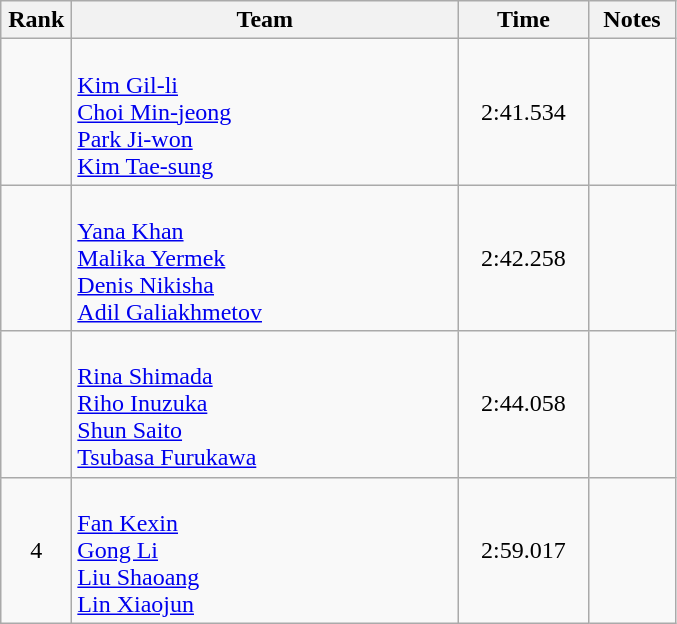<table class=wikitable style="text-align:center">
<tr>
<th width=40>Rank</th>
<th width=250>Team</th>
<th width=80>Time</th>
<th width=50>Notes</th>
</tr>
<tr>
<td></td>
<td align=left><br><a href='#'>Kim Gil-li</a><br><a href='#'>Choi Min-jeong</a><br><a href='#'>Park Ji-won</a><br><a href='#'>Kim Tae-sung</a></td>
<td>2:41.534</td>
<td></td>
</tr>
<tr>
<td></td>
<td align=left><br><a href='#'>Yana Khan</a><br><a href='#'>Malika Yermek</a><br><a href='#'>Denis Nikisha</a><br><a href='#'>Adil Galiakhmetov</a></td>
<td>2:42.258</td>
<td></td>
</tr>
<tr>
<td></td>
<td align=left><br><a href='#'>Rina Shimada</a><br><a href='#'>Riho Inuzuka</a><br><a href='#'>Shun Saito</a><br><a href='#'>Tsubasa Furukawa</a></td>
<td>2:44.058</td>
<td></td>
</tr>
<tr>
<td>4</td>
<td align=left><br><a href='#'>Fan Kexin</a><br><a href='#'>Gong Li</a><br><a href='#'>Liu Shaoang</a><br><a href='#'>Lin Xiaojun</a></td>
<td>2:59.017</td>
<td></td>
</tr>
</table>
